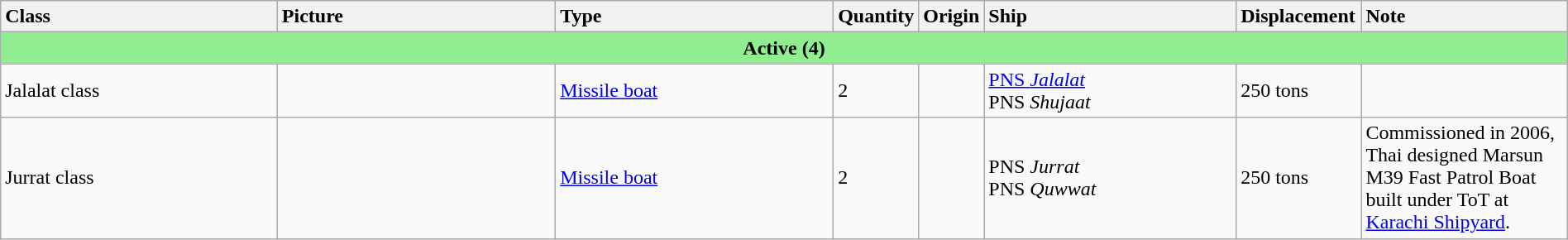<table class="wikitable" style="margin:auto; width:100%;">
<tr>
<th style="text-align:left; width:20%;">Class</th>
<th style="text-align:left; width:20%;">Picture</th>
<th style="text-align:left; width:20%;">Type</th>
<th>Quantity</th>
<th>Origin</th>
<th style="text-align:left; width:18%;">Ship</th>
<th style="text-align:left; width:8%;">Displacement</th>
<th style="text-align:left; width:14%;">Note</th>
</tr>
<tr>
<th colspan="8" style="background: lightgreen;">Active (4)</th>
</tr>
<tr>
<td>Jalalat class</td>
<td></td>
<td><a href='#'>Missile boat</a></td>
<td>2</td>
<td></td>
<td><a href='#'>PNS <em>Jalalat</em></a><br>PNS <em>Shujaat</em></td>
<td>250 tons</td>
<td></td>
</tr>
<tr>
<td>Jurrat class</td>
<td></td>
<td><a href='#'>Missile boat</a></td>
<td>2</td>
<td> <br> </td>
<td>PNS <em>Jurrat</em><br>PNS <em>Quwwat</em></td>
<td>250 tons</td>
<td>Commissioned in 2006, Thai designed Marsun M39 Fast Patrol Boat built under ToT at <a href='#'>Karachi Shipyard</a>.</td>
</tr>
</table>
